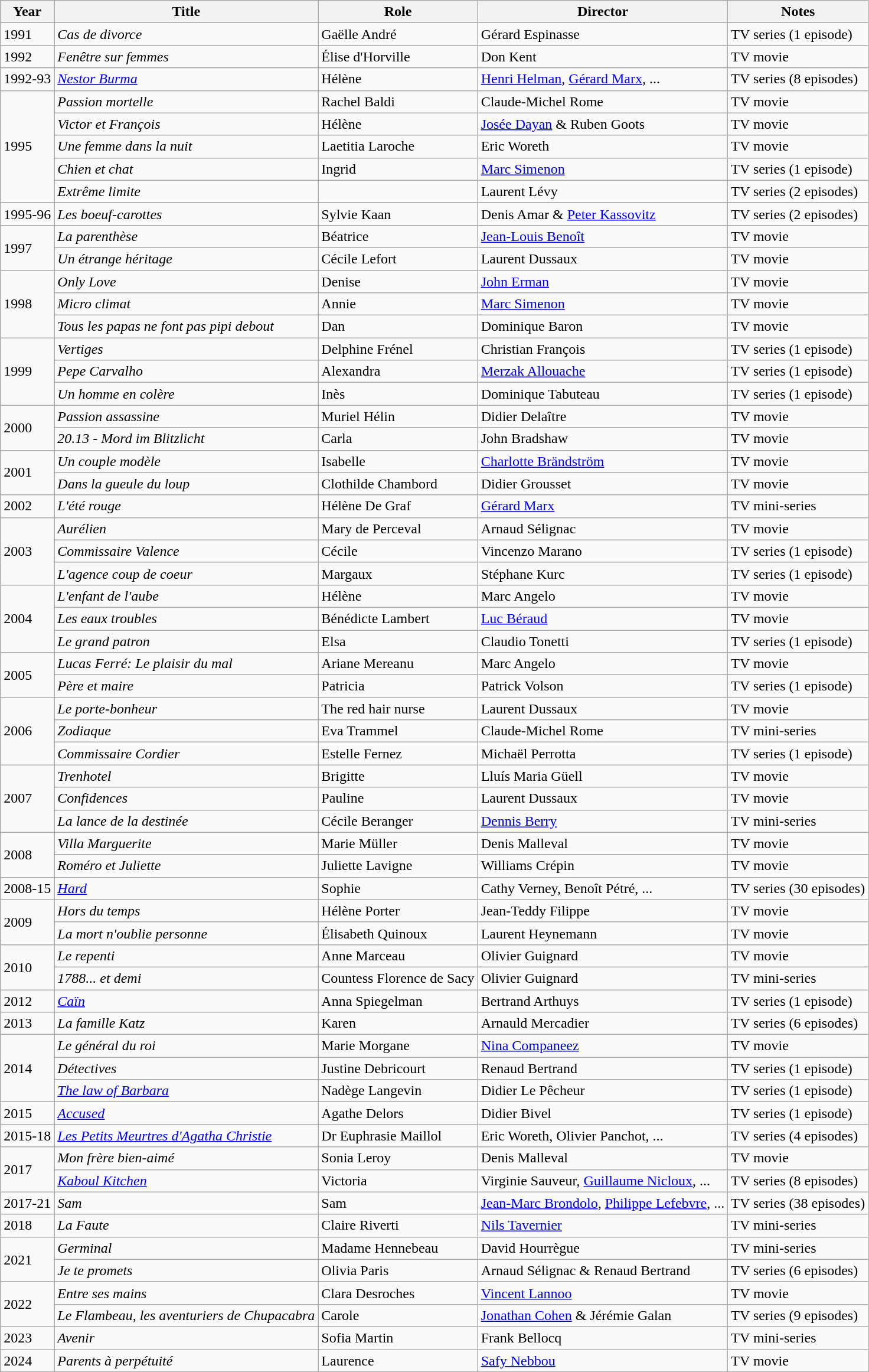<table class="wikitable">
<tr>
<th>Year</th>
<th>Title</th>
<th>Role</th>
<th>Director</th>
<th>Notes</th>
</tr>
<tr>
<td>1991</td>
<td><em>Cas de divorce</em></td>
<td>Gaëlle André</td>
<td>Gérard Espinasse</td>
<td>TV series (1 episode)</td>
</tr>
<tr>
<td>1992</td>
<td><em>Fenêtre sur femmes</em></td>
<td>Élise d'Horville</td>
<td>Don Kent</td>
<td>TV movie</td>
</tr>
<tr>
<td>1992-93</td>
<td><em><a href='#'>Nestor Burma</a></em></td>
<td>Hélène</td>
<td><a href='#'>Henri Helman</a>, <a href='#'>Gérard Marx</a>, ...</td>
<td>TV series (8 episodes)</td>
</tr>
<tr>
<td rowspan=5>1995</td>
<td><em>Passion mortelle</em></td>
<td>Rachel Baldi</td>
<td>Claude-Michel Rome</td>
<td>TV movie</td>
</tr>
<tr>
<td><em>Victor et François</em></td>
<td>Hélène</td>
<td><a href='#'>Josée Dayan</a> & Ruben Goots</td>
<td>TV movie</td>
</tr>
<tr>
<td><em>Une femme dans la nuit</em></td>
<td>Laetitia Laroche</td>
<td>Eric Woreth</td>
<td>TV movie</td>
</tr>
<tr>
<td><em>Chien et chat</em></td>
<td>Ingrid</td>
<td><a href='#'>Marc Simenon</a></td>
<td>TV series (1 episode)</td>
</tr>
<tr>
<td><em>Extrême limite</em></td>
<td></td>
<td>Laurent Lévy</td>
<td>TV series (2 episodes)</td>
</tr>
<tr>
<td>1995-96</td>
<td><em>Les boeuf-carottes</em></td>
<td>Sylvie Kaan</td>
<td>Denis Amar & <a href='#'>Peter Kassovitz</a></td>
<td>TV series (2 episodes)</td>
</tr>
<tr>
<td rowspan=2>1997</td>
<td><em>La parenthèse</em></td>
<td>Béatrice</td>
<td><a href='#'>Jean-Louis Benoît</a></td>
<td>TV movie</td>
</tr>
<tr>
<td><em>Un étrange héritage</em></td>
<td>Cécile Lefort</td>
<td>Laurent Dussaux</td>
<td>TV movie</td>
</tr>
<tr>
<td rowspan=3>1998</td>
<td><em>Only Love</em></td>
<td>Denise</td>
<td><a href='#'>John Erman</a></td>
<td>TV movie</td>
</tr>
<tr>
<td><em>Micro climat</em></td>
<td>Annie</td>
<td><a href='#'>Marc Simenon</a></td>
<td>TV movie</td>
</tr>
<tr>
<td><em>Tous les papas ne font pas pipi debout</em></td>
<td>Dan</td>
<td>Dominique Baron</td>
<td>TV movie</td>
</tr>
<tr>
<td rowspan=3>1999</td>
<td><em>Vertiges</em></td>
<td>Delphine Frénel</td>
<td>Christian François</td>
<td>TV series (1 episode)</td>
</tr>
<tr>
<td><em>Pepe Carvalho</em></td>
<td>Alexandra</td>
<td><a href='#'>Merzak Allouache</a></td>
<td>TV series (1 episode)</td>
</tr>
<tr>
<td><em>Un homme en colère</em></td>
<td>Inès</td>
<td>Dominique Tabuteau</td>
<td>TV series (1 episode)</td>
</tr>
<tr>
<td rowspan=2>2000</td>
<td><em>Passion assassine</em></td>
<td>Muriel Hélin</td>
<td>Didier Delaître</td>
<td>TV movie</td>
</tr>
<tr>
<td><em>20.13 - Mord im Blitzlicht</em></td>
<td>Carla</td>
<td>John Bradshaw</td>
<td>TV movie</td>
</tr>
<tr>
<td rowspan=2>2001</td>
<td><em>Un couple modèle</em></td>
<td>Isabelle</td>
<td><a href='#'>Charlotte Brändström</a></td>
<td>TV movie</td>
</tr>
<tr>
<td><em>Dans la gueule du loup</em></td>
<td>Clothilde Chambord</td>
<td>Didier Grousset</td>
<td>TV movie</td>
</tr>
<tr>
<td>2002</td>
<td><em>L'été rouge</em></td>
<td>Hélène De Graf</td>
<td><a href='#'>Gérard Marx</a></td>
<td>TV mini-series</td>
</tr>
<tr>
<td rowspan=3>2003</td>
<td><em>Aurélien</em></td>
<td>Mary de Perceval</td>
<td>Arnaud Sélignac</td>
<td>TV movie</td>
</tr>
<tr>
<td><em>Commissaire Valence</em></td>
<td>Cécile</td>
<td>Vincenzo Marano</td>
<td>TV series (1 episode)</td>
</tr>
<tr>
<td><em>L'agence coup de coeur</em></td>
<td>Margaux</td>
<td>Stéphane Kurc</td>
<td>TV series (1 episode)</td>
</tr>
<tr>
<td rowspan=3>2004</td>
<td><em>L'enfant de l'aube</em></td>
<td>Hélène</td>
<td>Marc Angelo</td>
<td>TV movie</td>
</tr>
<tr>
<td><em>Les eaux troubles</em></td>
<td>Bénédicte Lambert</td>
<td><a href='#'>Luc Béraud</a></td>
<td>TV movie</td>
</tr>
<tr>
<td><em>Le grand patron</em></td>
<td>Elsa</td>
<td>Claudio Tonetti</td>
<td>TV series (1 episode)</td>
</tr>
<tr>
<td rowspan=2>2005</td>
<td><em>Lucas Ferré: Le plaisir du mal</em></td>
<td>Ariane Mereanu</td>
<td>Marc Angelo</td>
<td>TV movie</td>
</tr>
<tr>
<td><em>Père et maire</em></td>
<td>Patricia</td>
<td>Patrick Volson</td>
<td>TV series (1 episode)</td>
</tr>
<tr>
<td rowspan=3>2006</td>
<td><em>Le porte-bonheur</em></td>
<td>The red hair nurse</td>
<td>Laurent Dussaux</td>
<td>TV movie</td>
</tr>
<tr>
<td><em>Zodiaque</em></td>
<td>Eva Trammel</td>
<td>Claude-Michel Rome</td>
<td>TV mini-series</td>
</tr>
<tr>
<td><em>Commissaire Cordier</em></td>
<td>Estelle Fernez</td>
<td>Michaël Perrotta</td>
<td>TV series (1 episode)</td>
</tr>
<tr>
<td rowspan=3>2007</td>
<td><em>Trenhotel</em></td>
<td>Brigitte</td>
<td>Lluís Maria Güell</td>
<td>TV movie</td>
</tr>
<tr>
<td><em>Confidences</em></td>
<td>Pauline</td>
<td>Laurent Dussaux</td>
<td>TV movie</td>
</tr>
<tr>
<td><em>La lance de la destinée</em></td>
<td>Cécile Beranger</td>
<td><a href='#'>Dennis Berry</a></td>
<td>TV mini-series</td>
</tr>
<tr>
<td rowspan=2>2008</td>
<td><em>Villa Marguerite</em></td>
<td>Marie Müller</td>
<td>Denis Malleval</td>
<td>TV movie</td>
</tr>
<tr>
<td><em>Roméro et Juliette</em></td>
<td>Juliette Lavigne</td>
<td>Williams Crépin</td>
<td>TV movie</td>
</tr>
<tr>
<td>2008-15</td>
<td><em><a href='#'>Hard</a></em></td>
<td>Sophie</td>
<td>Cathy Verney, Benoît Pétré, ...</td>
<td>TV series (30 episodes)</td>
</tr>
<tr>
<td rowspan=2>2009</td>
<td><em>Hors du temps</em></td>
<td>Hélène Porter</td>
<td>Jean-Teddy Filippe</td>
<td>TV movie</td>
</tr>
<tr>
<td><em>La mort n'oublie personne</em></td>
<td>Élisabeth Quinoux</td>
<td>Laurent Heynemann</td>
<td>TV movie</td>
</tr>
<tr>
<td rowspan=2>2010</td>
<td><em>Le repenti</em></td>
<td>Anne Marceau</td>
<td>Olivier Guignard</td>
<td>TV movie</td>
</tr>
<tr>
<td><em>1788... et demi</em></td>
<td>Countess Florence de Sacy</td>
<td>Olivier Guignard</td>
<td>TV mini-series</td>
</tr>
<tr>
<td>2012</td>
<td><em><a href='#'>Caïn</a></em></td>
<td>Anna Spiegelman</td>
<td>Bertrand Arthuys</td>
<td>TV series (1 episode)</td>
</tr>
<tr>
<td>2013</td>
<td><em>La famille Katz</em></td>
<td>Karen</td>
<td>Arnauld Mercadier</td>
<td>TV series (6 episodes)</td>
</tr>
<tr>
<td rowspan=3>2014</td>
<td><em>Le général du roi</em></td>
<td>Marie Morgane</td>
<td><a href='#'>Nina Companeez</a></td>
<td>TV movie</td>
</tr>
<tr>
<td><em>Détectives</em></td>
<td>Justine Debricourt</td>
<td>Renaud Bertrand</td>
<td>TV series (1 episode)</td>
</tr>
<tr>
<td><em><a href='#'>The law of Barbara</a></em></td>
<td>Nadège Langevin</td>
<td>Didier Le Pêcheur</td>
<td>TV series (1 episode)</td>
</tr>
<tr>
<td>2015</td>
<td><em><a href='#'>Accused</a></em></td>
<td>Agathe Delors</td>
<td>Didier Bivel</td>
<td>TV series (1 episode)</td>
</tr>
<tr>
<td>2015-18</td>
<td><em><a href='#'>Les Petits Meurtres d'Agatha Christie</a></em></td>
<td>Dr Euphrasie Maillol</td>
<td>Eric Woreth, Olivier Panchot, ...</td>
<td>TV series (4 episodes)</td>
</tr>
<tr>
<td rowspan=2>2017</td>
<td><em>Mon frère bien-aimé</em></td>
<td>Sonia Leroy</td>
<td>Denis Malleval</td>
<td>TV movie</td>
</tr>
<tr>
<td><em><a href='#'>Kaboul Kitchen</a></em></td>
<td>Victoria</td>
<td>Virginie Sauveur, <a href='#'>Guillaume Nicloux</a>, ...</td>
<td>TV series (8 episodes)</td>
</tr>
<tr>
<td>2017-21</td>
<td><em>Sam</em></td>
<td>Sam</td>
<td><a href='#'>Jean-Marc Brondolo</a>, <a href='#'>Philippe Lefebvre</a>, ...</td>
<td>TV series (38 episodes)</td>
</tr>
<tr>
<td>2018</td>
<td><em>La Faute</em></td>
<td>Claire Riverti</td>
<td><a href='#'>Nils Tavernier</a></td>
<td>TV mini-series</td>
</tr>
<tr>
<td rowspan=2>2021</td>
<td><em>Germinal</em></td>
<td>Madame Hennebeau</td>
<td>David Hourrègue</td>
<td>TV mini-series</td>
</tr>
<tr>
<td><em>Je te promets</em></td>
<td>Olivia Paris</td>
<td>Arnaud Sélignac & Renaud Bertrand</td>
<td>TV series (6 episodes)</td>
</tr>
<tr>
<td rowspan=2>2022</td>
<td><em>Entre ses mains</em></td>
<td>Clara Desroches</td>
<td><a href='#'>Vincent Lannoo</a></td>
<td>TV movie</td>
</tr>
<tr>
<td><em>Le Flambeau, les aventuriers de Chupacabra</em></td>
<td>Carole</td>
<td><a href='#'>Jonathan Cohen</a> & Jérémie Galan</td>
<td>TV series (9 episodes)</td>
</tr>
<tr>
<td>2023</td>
<td><em>Avenir</em></td>
<td>Sofia Martin</td>
<td>Frank Bellocq</td>
<td>TV mini-series</td>
</tr>
<tr>
<td>2024</td>
<td><em>Parents à perpétuité</em></td>
<td>Laurence</td>
<td><a href='#'>Safy Nebbou</a></td>
<td>TV movie</td>
</tr>
<tr>
</tr>
</table>
